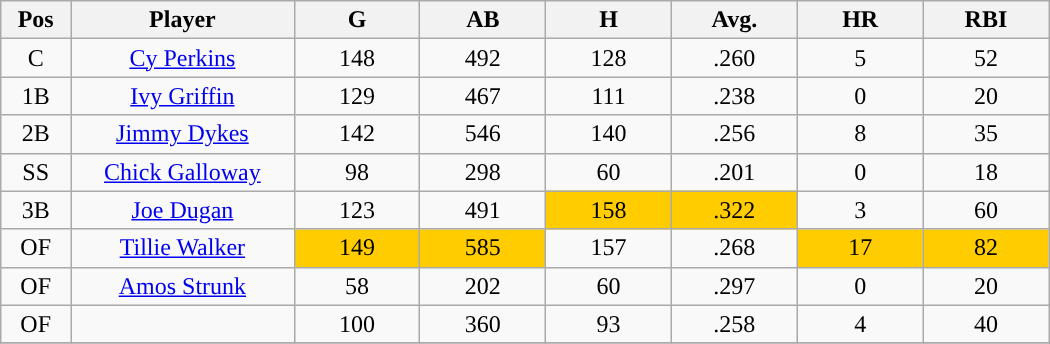<table class="wikitable sortable">
<tr>
<th bgcolor="#DDDDFF" width="5%">Pos</th>
<th bgcolor="#DDDDFF" width="16%">Player</th>
<th bgcolor="#DDDDFF" width="9%">G</th>
<th bgcolor="#DDDDFF" width="9%">AB</th>
<th bgcolor="#DDDDFF" width="9%">H</th>
<th bgcolor="#DDDDFF" width="9%">Avg.</th>
<th bgcolor="#DDDDFF" width="9%">HR</th>
<th bgcolor="#DDDDFF" width="9%">RBI</th>
</tr>
<tr align="center">
<td>C</td>
<td><a href='#'>Cy Perkins</a></td>
<td>148</td>
<td>492</td>
<td>128</td>
<td>.260</td>
<td>5</td>
<td>52</td>
</tr>
<tr align=center>
<td>1B</td>
<td><a href='#'>Ivy Griffin</a></td>
<td>129</td>
<td>467</td>
<td>111</td>
<td>.238</td>
<td>0</td>
<td>20</td>
</tr>
<tr align=center>
<td>2B</td>
<td><a href='#'>Jimmy Dykes</a></td>
<td>142</td>
<td>546</td>
<td>140</td>
<td>.256</td>
<td>8</td>
<td>35</td>
</tr>
<tr align=center>
<td>SS</td>
<td><a href='#'>Chick Galloway</a></td>
<td>98</td>
<td>298</td>
<td>60</td>
<td>.201</td>
<td>0</td>
<td>18</td>
</tr>
<tr align=center>
<td>3B</td>
<td><a href='#'>Joe Dugan</a></td>
<td>123</td>
<td>491</td>
<td style="background:#fc0;">158</td>
<td style="background:#fc0;">.322</td>
<td>3</td>
<td>60</td>
</tr>
<tr align="center">
<td>OF</td>
<td><a href='#'>Tillie Walker</a></td>
<td style="background:#fc0;">149</td>
<td style="background:#fc0;">585</td>
<td>157</td>
<td>.268</td>
<td style="background:#fc0;">17</td>
<td style="background:#fc0;">82</td>
</tr>
<tr align=center>
<td>OF</td>
<td><a href='#'>Amos Strunk</a></td>
<td>58</td>
<td>202</td>
<td>60</td>
<td>.297</td>
<td>0</td>
<td>20</td>
</tr>
<tr align=center>
<td>OF</td>
<td></td>
<td>100</td>
<td>360</td>
<td>93</td>
<td>.258</td>
<td>4</td>
<td>40</td>
</tr>
<tr align="center">
</tr>
</table>
